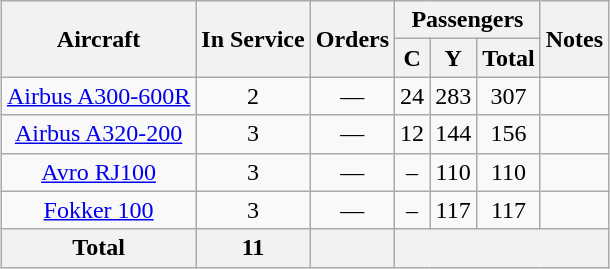<table class="wikitable" style="border-collapse:collapse;text-align:center;margin:auto;">
<tr>
<th rowspan="2">Aircraft</th>
<th rowspan="2">In Service</th>
<th rowspan="2">Orders</th>
<th colspan ="3">Passengers</th>
<th rowspan="2">Notes</th>
</tr>
<tr>
<th><abbr>C</abbr></th>
<th><abbr>Y</abbr></th>
<th>Total</th>
</tr>
<tr>
<td><a href='#'>Airbus A300-600R</a></td>
<td>2</td>
<td>—</td>
<td>24</td>
<td>283</td>
<td>307</td>
<td></td>
</tr>
<tr>
<td><a href='#'>Airbus A320-200</a></td>
<td>3</td>
<td>—</td>
<td>12</td>
<td>144</td>
<td>156</td>
<td></td>
</tr>
<tr>
<td><a href='#'>Avro RJ100</a></td>
<td>3</td>
<td>—</td>
<td>–</td>
<td>110</td>
<td>110</td>
<td></td>
</tr>
<tr>
<td><a href='#'>Fokker 100</a></td>
<td>3</td>
<td>—</td>
<td>–</td>
<td>117</td>
<td>117</td>
<td></td>
</tr>
<tr>
<th>Total</th>
<th>11</th>
<th></th>
<th colspan="4"></th>
</tr>
</table>
